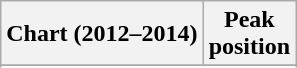<table class="wikitable sortable plainrowheaders" style="text-align:center">
<tr>
<th>Chart (2012–2014)</th>
<th>Peak<br>position</th>
</tr>
<tr>
</tr>
<tr>
</tr>
<tr>
</tr>
<tr>
</tr>
<tr>
</tr>
<tr>
</tr>
<tr>
</tr>
</table>
